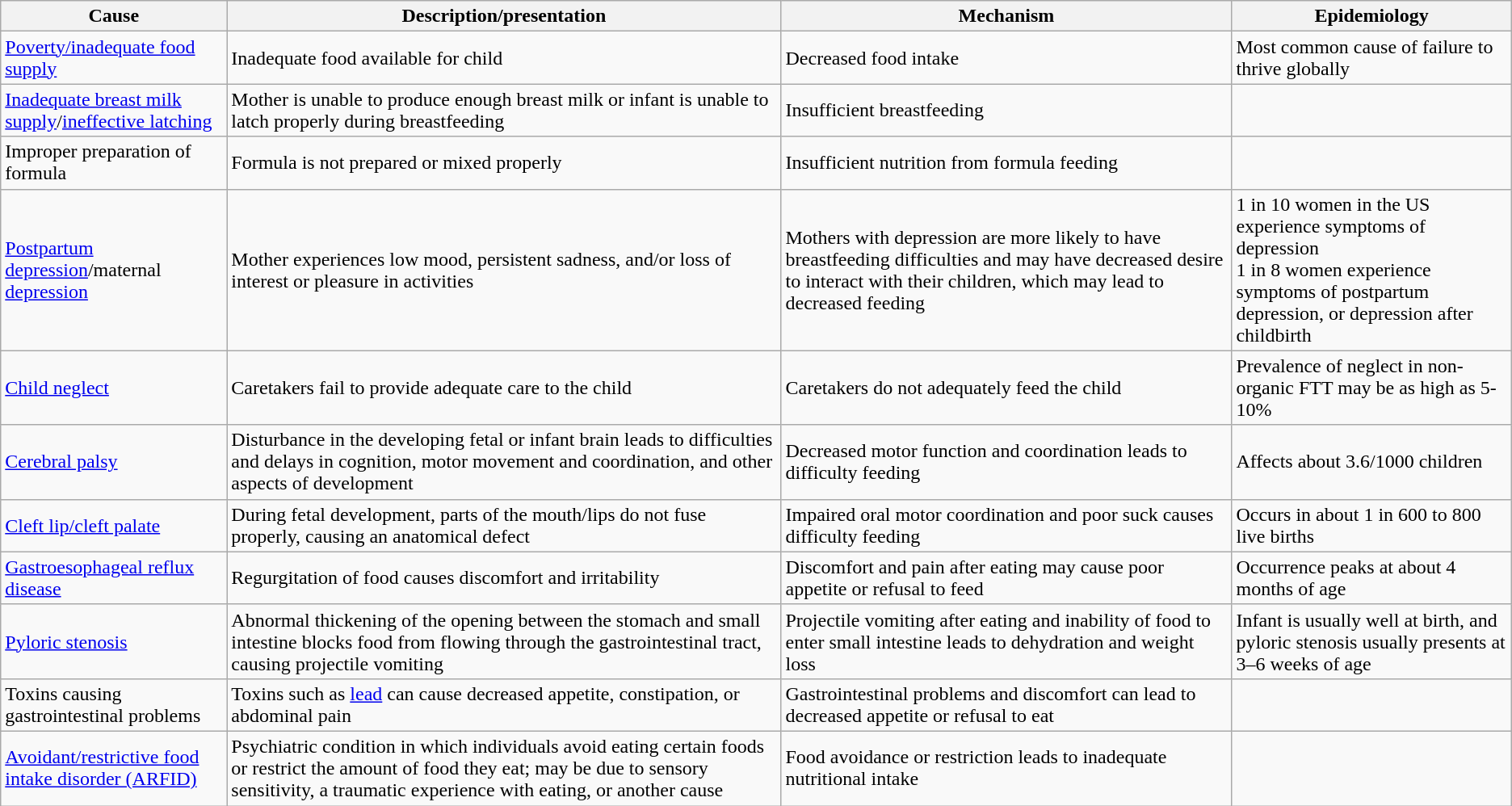<table class="wikitable">
<tr>
<th>Cause</th>
<th>Description/presentation</th>
<th>Mechanism</th>
<th>Epidemiology</th>
</tr>
<tr>
<td><a href='#'>Poverty/inadequate food supply</a></td>
<td>Inadequate food available for child</td>
<td>Decreased food intake</td>
<td>Most common cause of failure to thrive globally</td>
</tr>
<tr>
<td><a href='#'>Inadequate breast milk supply</a>/<a href='#'>ineffective latching</a></td>
<td>Mother is unable to produce enough breast milk or infant is unable to latch properly during breastfeeding</td>
<td>Insufficient breastfeeding</td>
<td></td>
</tr>
<tr>
<td>Improper preparation of formula</td>
<td>Formula is not prepared or mixed properly</td>
<td>Insufficient nutrition from formula feeding</td>
<td></td>
</tr>
<tr>
<td><a href='#'>Postpartum depression</a>/maternal <a href='#'>depression</a></td>
<td>Mother experiences low mood, persistent sadness, and/or loss of interest or pleasure in activities</td>
<td>Mothers with depression are more likely to have breastfeeding difficulties and may have decreased desire to interact with their children, which may lead to decreased feeding</td>
<td>1 in 10 women in the US experience symptoms of depression<br>1 in 8 women experience symptoms of postpartum depression, or depression after childbirth</td>
</tr>
<tr>
<td><a href='#'>Child neglect</a></td>
<td>Caretakers fail to provide adequate care to the child</td>
<td>Caretakers do not adequately feed the child</td>
<td>Prevalence of neglect in non-organic FTT may be as high as 5-10%</td>
</tr>
<tr>
<td><a href='#'>Cerebral palsy</a></td>
<td>Disturbance in the developing fetal or infant brain leads to difficulties and delays in cognition, motor movement and coordination, and other aspects of development</td>
<td>Decreased motor function and coordination leads to difficulty feeding</td>
<td>Affects about 3.6/1000 children</td>
</tr>
<tr>
<td><a href='#'>Cleft lip/cleft palate</a></td>
<td>During fetal development, parts of the mouth/lips do not fuse properly, causing an anatomical defect</td>
<td>Impaired oral motor coordination and poor suck causes difficulty feeding</td>
<td>Occurs in about 1 in 600 to 800 live births</td>
</tr>
<tr>
<td><a href='#'>Gastroesophageal reflux disease</a></td>
<td>Regurgitation of food causes discomfort and irritability</td>
<td>Discomfort and pain after eating may cause poor appetite or refusal to feed</td>
<td>Occurrence peaks at about 4 months of age</td>
</tr>
<tr>
<td><a href='#'>Pyloric stenosis</a></td>
<td>Abnormal thickening of the opening between the stomach and small intestine blocks food from flowing through the gastrointestinal tract, causing projectile vomiting</td>
<td>Projectile vomiting after eating and inability of food to enter small intestine leads to dehydration and weight loss</td>
<td>Infant is usually well at birth, and pyloric stenosis usually presents at 3–6 weeks of age</td>
</tr>
<tr>
<td>Toxins causing gastrointestinal problems</td>
<td>Toxins such as <a href='#'>lead</a> can cause decreased appetite, constipation, or abdominal pain</td>
<td>Gastrointestinal problems and discomfort can lead to decreased appetite or refusal to eat</td>
<td></td>
</tr>
<tr>
<td><a href='#'>Avoidant/restrictive food intake disorder (ARFID)</a></td>
<td>Psychiatric condition in which individuals avoid eating certain foods or restrict the amount of food they eat; may be due to sensory sensitivity, a traumatic experience with eating, or another cause</td>
<td>Food avoidance or restriction leads to inadequate nutritional intake</td>
</tr>
</table>
